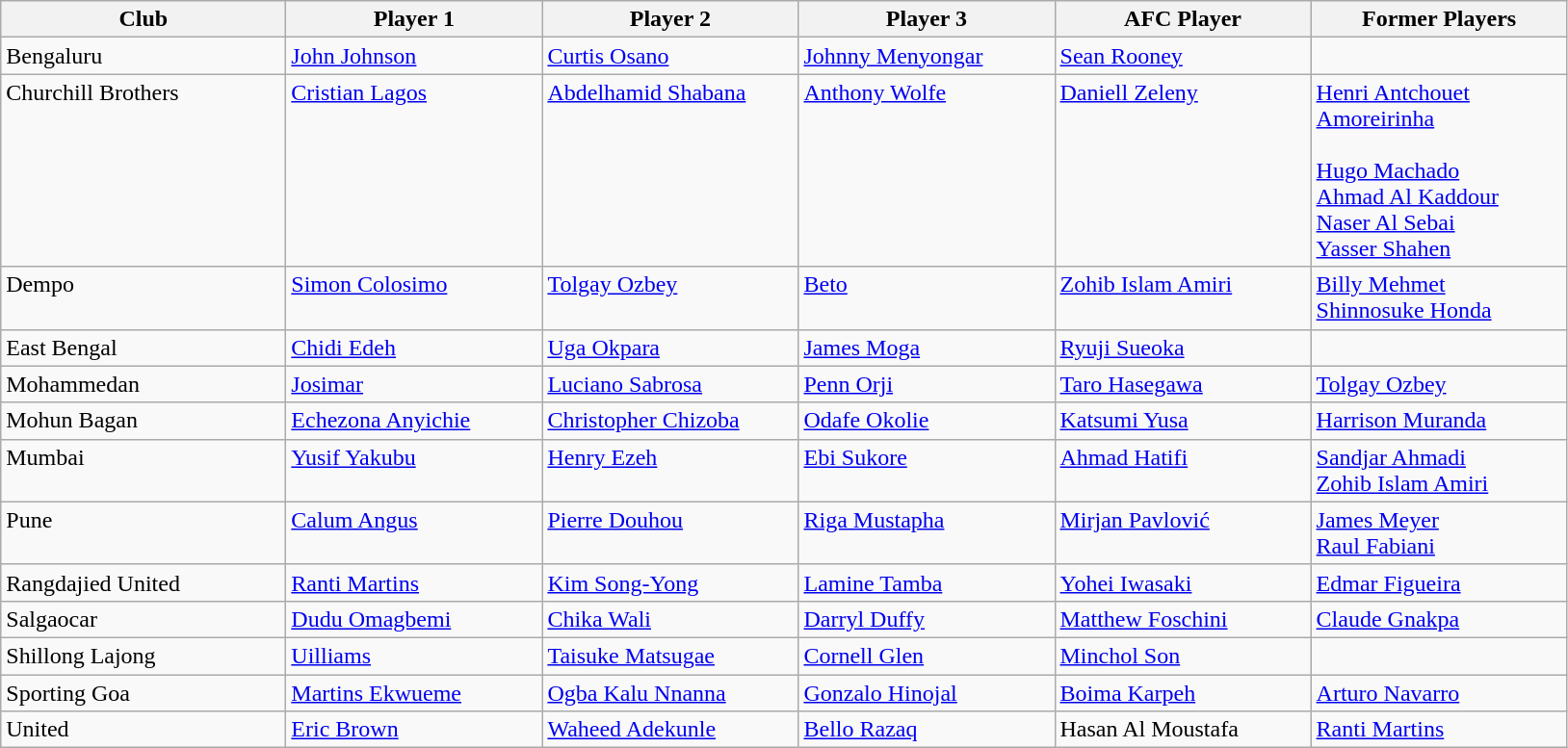<table class="wikitable">
<tr>
<th width="190">Club</th>
<th width="170">Player 1</th>
<th width="170">Player 2</th>
<th width="170">Player 3</th>
<th width="170">AFC Player</th>
<th width="170">Former Players</th>
</tr>
<tr style="vertical-align:top;">
<td>Bengaluru</td>
<td> <a href='#'>John Johnson</a></td>
<td> <a href='#'>Curtis Osano</a></td>
<td> <a href='#'>Johnny Menyongar</a></td>
<td> <a href='#'>Sean Rooney</a></td>
<td></td>
</tr>
<tr style="vertical-align:top;">
<td>Churchill Brothers</td>
<td> <a href='#'>Cristian Lagos</a></td>
<td> <a href='#'>Abdelhamid Shabana</a></td>
<td> <a href='#'>Anthony Wolfe</a></td>
<td> <a href='#'>Daniell Zeleny</a></td>
<td> <a href='#'>Henri Antchouet</a> <br>  <a href='#'>Amoreirinha</a> <br><br> <a href='#'>Hugo Machado</a> <br>  <a href='#'>Ahmad Al Kaddour</a> <br>  <a href='#'>Naser Al Sebai</a> <br>  <a href='#'>Yasser Shahen</a></td>
</tr>
<tr style="vertical-align:top;">
<td>Dempo</td>
<td> <a href='#'>Simon Colosimo</a></td>
<td> <a href='#'>Tolgay Ozbey</a></td>
<td> <a href='#'>Beto</a></td>
<td> <a href='#'>Zohib Islam Amiri</a></td>
<td> <a href='#'>Billy Mehmet</a> <br>  <a href='#'>Shinnosuke Honda</a></td>
</tr>
<tr style="vertical-align:top;">
<td>East Bengal</td>
<td> <a href='#'>Chidi Edeh</a></td>
<td> <a href='#'>Uga Okpara</a></td>
<td> <a href='#'>James Moga</a></td>
<td> <a href='#'>Ryuji Sueoka</a></td>
<td></td>
</tr>
<tr style="vertical-align:top;">
<td>Mohammedan</td>
<td> <a href='#'>Josimar</a></td>
<td> <a href='#'>Luciano Sabrosa</a></td>
<td> <a href='#'>Penn Orji</a></td>
<td> <a href='#'>Taro Hasegawa</a></td>
<td> <a href='#'>Tolgay Ozbey</a></td>
</tr>
<tr style="vertical-align:top;">
<td>Mohun Bagan</td>
<td> <a href='#'>Echezona Anyichie</a></td>
<td> <a href='#'>Christopher Chizoba</a></td>
<td> <a href='#'>Odafe Okolie</a></td>
<td> <a href='#'>Katsumi Yusa</a></td>
<td> <a href='#'>Harrison Muranda</a></td>
</tr>
<tr style="vertical-align:top;">
<td>Mumbai</td>
<td> <a href='#'>Yusif Yakubu</a></td>
<td> <a href='#'>Henry Ezeh</a></td>
<td> <a href='#'>Ebi Sukore</a></td>
<td> <a href='#'>Ahmad Hatifi</a></td>
<td> <a href='#'>Sandjar Ahmadi</a> <br>  <a href='#'>Zohib Islam Amiri</a></td>
</tr>
<tr style="vertical-align:top;">
<td>Pune</td>
<td> <a href='#'>Calum Angus</a></td>
<td> <a href='#'>Pierre Douhou</a></td>
<td> <a href='#'>Riga Mustapha</a></td>
<td> <a href='#'>Mirjan Pavlović</a></td>
<td> <a href='#'>James Meyer</a>   <br>  <a href='#'>Raul Fabiani</a></td>
</tr>
<tr style="vertical-align:top;">
<td>Rangdajied United</td>
<td> <a href='#'>Ranti Martins</a></td>
<td> <a href='#'>Kim Song-Yong</a></td>
<td> <a href='#'>Lamine Tamba</a></td>
<td> <a href='#'>Yohei Iwasaki</a></td>
<td> <a href='#'>Edmar Figueira</a></td>
</tr>
<tr style="vertical-align:top;">
<td>Salgaocar</td>
<td> <a href='#'>Dudu Omagbemi</a></td>
<td> <a href='#'>Chika Wali</a></td>
<td> <a href='#'>Darryl Duffy</a></td>
<td> <a href='#'>Matthew Foschini</a></td>
<td> <a href='#'>Claude Gnakpa</a></td>
</tr>
<tr style="vertical-align:top;">
<td>Shillong Lajong</td>
<td> <a href='#'>Uilliams</a></td>
<td> <a href='#'>Taisuke Matsugae</a></td>
<td> <a href='#'>Cornell Glen</a></td>
<td> <a href='#'>Minchol Son</a></td>
<td></td>
</tr>
<tr style="vertical-align:top;">
<td>Sporting Goa</td>
<td> <a href='#'>Martins Ekwueme</a></td>
<td> <a href='#'>Ogba Kalu Nnanna</a></td>
<td> <a href='#'>Gonzalo Hinojal</a></td>
<td> <a href='#'>Boima Karpeh</a></td>
<td> <a href='#'>Arturo Navarro</a></td>
</tr>
<tr style="vertical-align:top;">
<td>United</td>
<td> <a href='#'>Eric Brown</a></td>
<td> <a href='#'>Waheed Adekunle</a></td>
<td> <a href='#'>Bello Razaq</a></td>
<td> Hasan Al Moustafa</td>
<td> <a href='#'>Ranti Martins</a></td>
</tr>
</table>
